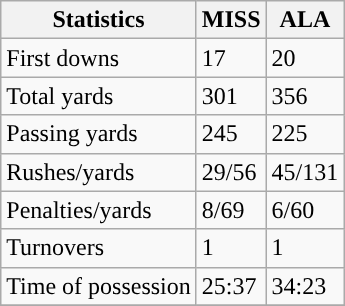<table class="wikitable" style="float: left;">
<tr>
<th>Statistics</th>
<th>MISS</th>
<th>ALA</th>
</tr>
<tr>
<td>First downs</td>
<td>17</td>
<td>20</td>
</tr>
<tr>
<td>Total yards</td>
<td>301</td>
<td>356</td>
</tr>
<tr>
<td>Passing yards</td>
<td>245</td>
<td>225</td>
</tr>
<tr>
<td>Rushes/yards</td>
<td>29/56</td>
<td>45/131</td>
</tr>
<tr>
<td>Penalties/yards</td>
<td>8/69</td>
<td>6/60</td>
</tr>
<tr>
<td>Turnovers</td>
<td>1</td>
<td>1</td>
</tr>
<tr>
<td>Time of possession</td>
<td>25:37</td>
<td>34:23</td>
</tr>
<tr>
</tr>
</table>
